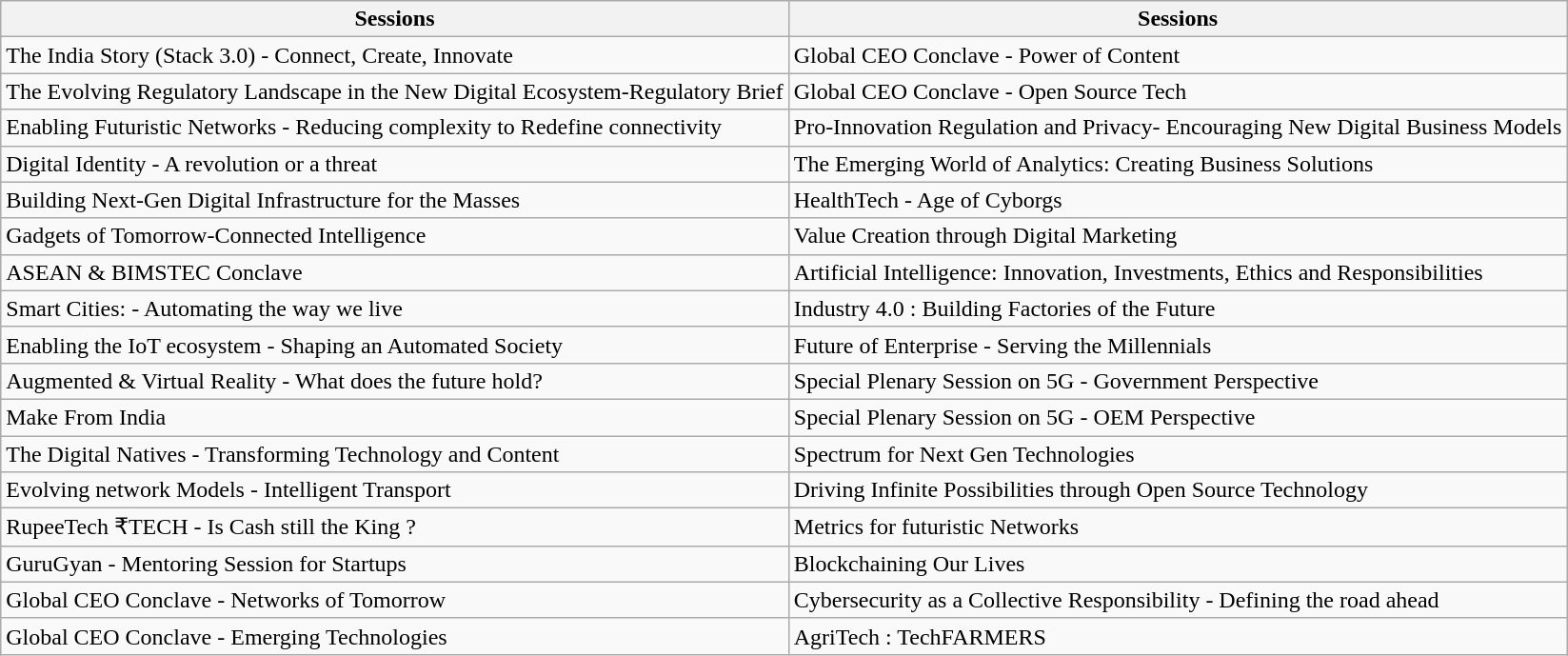<table class="wikitable">
<tr>
<th><strong>Sessions</strong></th>
<th>Sessions</th>
</tr>
<tr>
<td>The  India Story (Stack 3.0) - Connect, Create, Innovate</td>
<td>Global CEO Conclave - Power of Content</td>
</tr>
<tr>
<td>The Evolving Regulatory Landscape in the New Digital  Ecosystem-Regulatory Brief</td>
<td>Global CEO Conclave - Open Source Tech</td>
</tr>
<tr>
<td>Enabling Futuristic Networks - Reducing complexity to Redefine  connectivity</td>
<td>Pro-Innovation Regulation and Privacy- Encouraging New Digital  Business Models</td>
</tr>
<tr>
<td>Digital Identity - A revolution or a threat</td>
<td>The Emerging World of Analytics: Creating Business Solutions</td>
</tr>
<tr>
<td>Building Next-Gen Digital Infrastructure for the Masses</td>
<td>HealthTech - Age of Cyborgs</td>
</tr>
<tr>
<td>Gadgets of Tomorrow-Connected Intelligence</td>
<td>Value Creation through Digital Marketing</td>
</tr>
<tr>
<td>ASEAN & BIMSTEC Conclave</td>
<td>Artificial Intelligence: Innovation, Investments, Ethics and  Responsibilities</td>
</tr>
<tr>
<td>Smart Cities: - Automating the way we live</td>
<td>Industry 4.0 : Building Factories of the Future</td>
</tr>
<tr>
<td>Enabling the IoT ecosystem - Shaping an Automated Society</td>
<td>Future of Enterprise - Serving the Millennials</td>
</tr>
<tr>
<td>Augmented & Virtual Reality - What does the future hold?</td>
<td>Special Plenary Session on 5G - Government Perspective</td>
</tr>
<tr>
<td>Make From India</td>
<td>Special Plenary Session on 5G - OEM Perspective</td>
</tr>
<tr>
<td>The Digital Natives - Transforming Technology and Content</td>
<td>Spectrum for Next Gen Technologies</td>
</tr>
<tr>
<td>Evolving network Models - Intelligent Transport</td>
<td>Driving Infinite Possibilities through Open Source Technology</td>
</tr>
<tr>
<td>RupeeTech ₹TECH - Is Cash still the King ?</td>
<td>Metrics for futuristic Networks</td>
</tr>
<tr>
<td>GuruGyan - Mentoring Session for Startups</td>
<td>Blockchaining Our Lives</td>
</tr>
<tr>
<td>Global CEO Conclave - Networks of Tomorrow</td>
<td>Cybersecurity as a Collective Responsibility - Defining the road  ahead</td>
</tr>
<tr>
<td>Global CEO Conclave - Emerging Technologies</td>
<td>AgriTech : TechFARMERS</td>
</tr>
</table>
